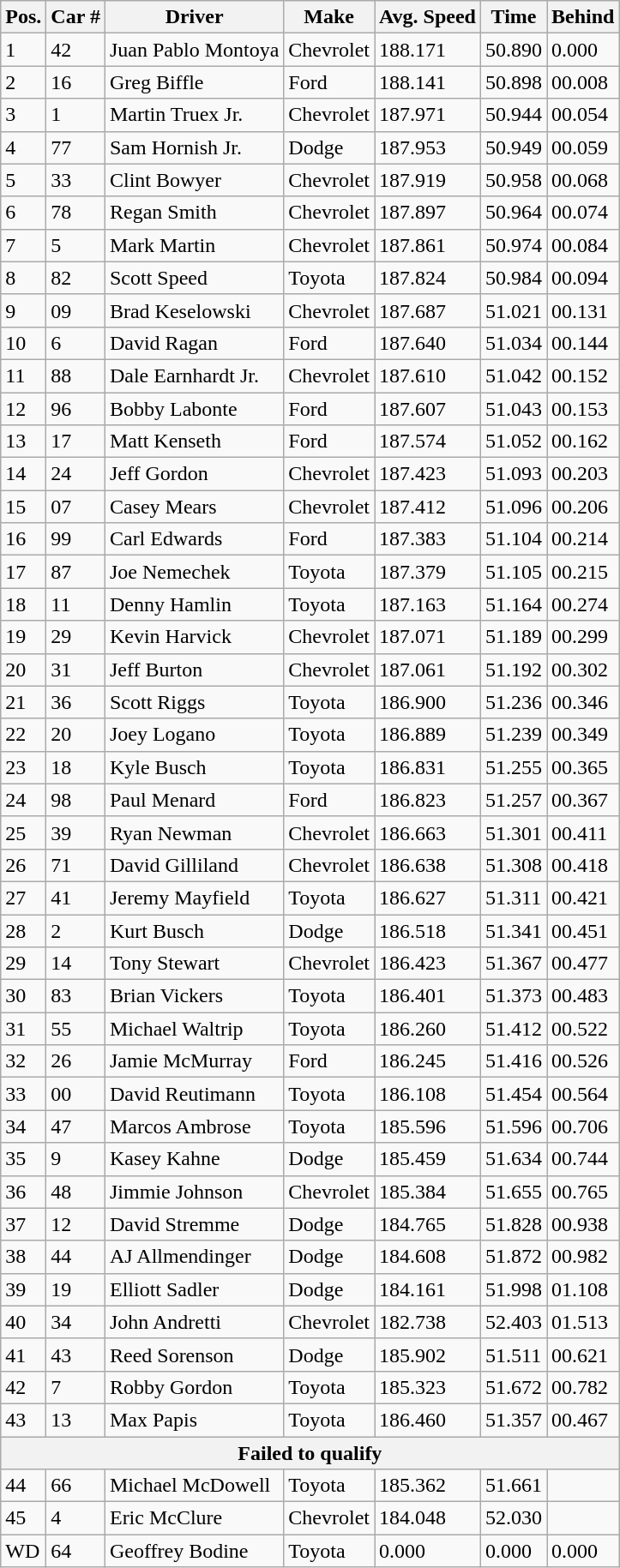<table class="wikitable">
<tr>
<th colspan="1" rowspan="1">Pos.</th>
<th colspan="1" rowspan="1">Car #</th>
<th colspan="1" rowspan="1"><abbr>Driver</abbr></th>
<th colspan="1" rowspan="1"><abbr>Make</abbr></th>
<th colspan="1" rowspan="1">Avg. Speed</th>
<th colspan="1" rowspan="1"><abbr>Time</abbr></th>
<th colspan="1" rowspan="1">Behind</th>
</tr>
<tr>
<td>1</td>
<td>42</td>
<td>Juan Pablo Montoya</td>
<td>Chevrolet</td>
<td>188.171</td>
<td>50.890</td>
<td>0.000</td>
</tr>
<tr>
<td>2</td>
<td>16</td>
<td>Greg Biffle</td>
<td>Ford</td>
<td>188.141</td>
<td>50.898</td>
<td>00.008</td>
</tr>
<tr>
<td>3</td>
<td>1</td>
<td>Martin Truex Jr.</td>
<td>Chevrolet</td>
<td>187.971</td>
<td>50.944</td>
<td>00.054</td>
</tr>
<tr>
<td>4</td>
<td>77</td>
<td>Sam Hornish Jr.</td>
<td>Dodge</td>
<td>187.953</td>
<td>50.949</td>
<td>00.059</td>
</tr>
<tr>
<td>5</td>
<td>33</td>
<td>Clint Bowyer</td>
<td>Chevrolet</td>
<td>187.919</td>
<td>50.958</td>
<td>00.068</td>
</tr>
<tr>
<td>6</td>
<td>78</td>
<td>Regan Smith</td>
<td>Chevrolet</td>
<td>187.897</td>
<td>50.964</td>
<td>00.074</td>
</tr>
<tr>
<td>7</td>
<td>5</td>
<td>Mark Martin</td>
<td>Chevrolet</td>
<td>187.861</td>
<td>50.974</td>
<td>00.084</td>
</tr>
<tr>
<td>8</td>
<td>82</td>
<td>Scott Speed</td>
<td>Toyota</td>
<td>187.824</td>
<td>50.984</td>
<td>00.094</td>
</tr>
<tr>
<td>9</td>
<td>09</td>
<td>Brad Keselowski</td>
<td>Chevrolet</td>
<td>187.687</td>
<td>51.021</td>
<td>00.131</td>
</tr>
<tr>
<td>10</td>
<td>6</td>
<td>David Ragan</td>
<td>Ford</td>
<td>187.640</td>
<td>51.034</td>
<td>00.144</td>
</tr>
<tr>
<td>11</td>
<td>88</td>
<td>Dale Earnhardt Jr.</td>
<td>Chevrolet</td>
<td>187.610</td>
<td>51.042</td>
<td>00.152</td>
</tr>
<tr>
<td>12</td>
<td>96</td>
<td>Bobby Labonte</td>
<td>Ford</td>
<td>187.607</td>
<td>51.043</td>
<td>00.153</td>
</tr>
<tr>
<td>13</td>
<td>17</td>
<td>Matt Kenseth</td>
<td>Ford</td>
<td>187.574</td>
<td>51.052</td>
<td>00.162</td>
</tr>
<tr>
<td>14</td>
<td>24</td>
<td>Jeff Gordon</td>
<td>Chevrolet</td>
<td>187.423</td>
<td>51.093</td>
<td>00.203</td>
</tr>
<tr>
<td>15</td>
<td>07</td>
<td>Casey Mears</td>
<td>Chevrolet</td>
<td>187.412</td>
<td>51.096</td>
<td>00.206</td>
</tr>
<tr>
<td>16</td>
<td>99</td>
<td>Carl Edwards</td>
<td>Ford</td>
<td>187.383</td>
<td>51.104</td>
<td>00.214</td>
</tr>
<tr>
<td>17</td>
<td>87</td>
<td>Joe Nemechek</td>
<td>Toyota</td>
<td>187.379</td>
<td>51.105</td>
<td>00.215</td>
</tr>
<tr>
<td>18</td>
<td>11</td>
<td>Denny Hamlin</td>
<td>Toyota</td>
<td>187.163</td>
<td>51.164</td>
<td>00.274</td>
</tr>
<tr>
<td>19</td>
<td>29</td>
<td>Kevin Harvick</td>
<td>Chevrolet</td>
<td>187.071</td>
<td>51.189</td>
<td>00.299</td>
</tr>
<tr>
<td>20</td>
<td>31</td>
<td>Jeff Burton</td>
<td>Chevrolet</td>
<td>187.061</td>
<td>51.192</td>
<td>00.302</td>
</tr>
<tr>
<td>21</td>
<td>36</td>
<td>Scott Riggs</td>
<td>Toyota</td>
<td>186.900</td>
<td>51.236</td>
<td>00.346</td>
</tr>
<tr>
<td>22</td>
<td>20</td>
<td>Joey Logano</td>
<td>Toyota</td>
<td>186.889</td>
<td>51.239</td>
<td>00.349</td>
</tr>
<tr>
<td>23</td>
<td>18</td>
<td>Kyle Busch</td>
<td>Toyota</td>
<td>186.831</td>
<td>51.255</td>
<td>00.365</td>
</tr>
<tr>
<td>24</td>
<td>98</td>
<td>Paul Menard</td>
<td>Ford</td>
<td>186.823</td>
<td>51.257</td>
<td>00.367</td>
</tr>
<tr>
<td>25</td>
<td>39</td>
<td>Ryan Newman</td>
<td>Chevrolet</td>
<td>186.663</td>
<td>51.301</td>
<td>00.411</td>
</tr>
<tr>
<td>26</td>
<td>71</td>
<td>David Gilliland</td>
<td>Chevrolet</td>
<td>186.638</td>
<td>51.308</td>
<td>00.418</td>
</tr>
<tr>
<td>27</td>
<td>41</td>
<td>Jeremy Mayfield</td>
<td>Toyota</td>
<td>186.627</td>
<td>51.311</td>
<td>00.421</td>
</tr>
<tr>
<td>28</td>
<td>2</td>
<td>Kurt Busch</td>
<td>Dodge</td>
<td>186.518</td>
<td>51.341</td>
<td>00.451</td>
</tr>
<tr>
<td>29</td>
<td>14</td>
<td>Tony Stewart</td>
<td>Chevrolet</td>
<td>186.423</td>
<td>51.367</td>
<td>00.477</td>
</tr>
<tr>
<td>30</td>
<td>83</td>
<td>Brian Vickers</td>
<td>Toyota</td>
<td>186.401</td>
<td>51.373</td>
<td>00.483</td>
</tr>
<tr>
<td>31</td>
<td>55</td>
<td>Michael Waltrip</td>
<td>Toyota</td>
<td>186.260</td>
<td>51.412</td>
<td>00.522</td>
</tr>
<tr>
<td>32</td>
<td>26</td>
<td>Jamie McMurray</td>
<td>Ford</td>
<td>186.245</td>
<td>51.416</td>
<td>00.526</td>
</tr>
<tr>
<td>33</td>
<td>00</td>
<td>David Reutimann</td>
<td>Toyota</td>
<td>186.108</td>
<td>51.454</td>
<td>00.564</td>
</tr>
<tr>
<td>34</td>
<td>47</td>
<td>Marcos Ambrose</td>
<td>Toyota</td>
<td>185.596</td>
<td>51.596</td>
<td>00.706</td>
</tr>
<tr>
<td>35</td>
<td>9</td>
<td>Kasey Kahne</td>
<td>Dodge</td>
<td>185.459</td>
<td>51.634</td>
<td>00.744</td>
</tr>
<tr>
<td>36</td>
<td>48</td>
<td>Jimmie Johnson</td>
<td>Chevrolet</td>
<td>185.384</td>
<td>51.655</td>
<td>00.765</td>
</tr>
<tr>
<td>37</td>
<td>12</td>
<td>David Stremme</td>
<td>Dodge</td>
<td>184.765</td>
<td>51.828</td>
<td>00.938</td>
</tr>
<tr>
<td>38</td>
<td>44</td>
<td>AJ Allmendinger</td>
<td>Dodge</td>
<td>184.608</td>
<td>51.872</td>
<td>00.982</td>
</tr>
<tr>
<td>39</td>
<td>19</td>
<td>Elliott Sadler</td>
<td>Dodge</td>
<td>184.161</td>
<td>51.998</td>
<td>01.108</td>
</tr>
<tr>
<td>40</td>
<td>34</td>
<td>John Andretti</td>
<td>Chevrolet</td>
<td>182.738</td>
<td>52.403</td>
<td>01.513</td>
</tr>
<tr>
<td>41</td>
<td>43</td>
<td>Reed Sorenson</td>
<td>Dodge</td>
<td>185.902</td>
<td>51.511</td>
<td>00.621</td>
</tr>
<tr>
<td>42</td>
<td>7</td>
<td>Robby Gordon</td>
<td>Toyota</td>
<td>185.323</td>
<td>51.672</td>
<td>00.782</td>
</tr>
<tr>
<td>43</td>
<td>13</td>
<td>Max Papis</td>
<td>Toyota</td>
<td>186.460</td>
<td>51.357</td>
<td>00.467</td>
</tr>
<tr>
<th colspan="7">Failed to qualify</th>
</tr>
<tr>
<td>44</td>
<td>66</td>
<td>Michael McDowell</td>
<td>Toyota</td>
<td>185.362</td>
<td>51.661</td>
<td></td>
</tr>
<tr>
<td>45</td>
<td>4</td>
<td>Eric McClure</td>
<td>Chevrolet</td>
<td>184.048</td>
<td>52.030</td>
<td></td>
</tr>
<tr>
<td>WD</td>
<td>64</td>
<td>Geoffrey Bodine</td>
<td>Toyota</td>
<td>0.000</td>
<td>0.000</td>
<td>0.000</td>
</tr>
</table>
